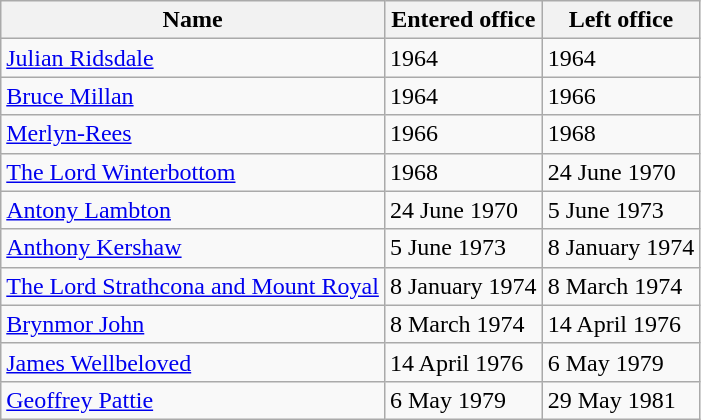<table class="wikitable" style="text-align:left">
<tr>
<th>Name</th>
<th>Entered office</th>
<th>Left office</th>
</tr>
<tr>
<td><a href='#'>Julian Ridsdale</a></td>
<td>1964</td>
<td>1964</td>
</tr>
<tr>
<td><a href='#'>Bruce Millan</a></td>
<td>1964</td>
<td>1966</td>
</tr>
<tr>
<td><a href='#'>Merlyn-Rees</a></td>
<td>1966</td>
<td>1968</td>
</tr>
<tr>
<td><a href='#'>The Lord Winterbottom</a></td>
<td>1968</td>
<td>24 June 1970</td>
</tr>
<tr>
<td><a href='#'>Antony Lambton</a></td>
<td>24 June 1970</td>
<td>5 June 1973</td>
</tr>
<tr>
<td><a href='#'>Anthony Kershaw</a></td>
<td>5 June 1973</td>
<td>8 January 1974</td>
</tr>
<tr>
<td><a href='#'>The Lord Strathcona and Mount Royal</a></td>
<td>8 January 1974</td>
<td>8 March 1974</td>
</tr>
<tr>
<td><a href='#'>Brynmor John</a></td>
<td>8 March 1974</td>
<td>14 April 1976</td>
</tr>
<tr>
<td><a href='#'>James Wellbeloved</a></td>
<td>14 April 1976</td>
<td>6 May 1979</td>
</tr>
<tr>
<td><a href='#'>Geoffrey Pattie</a></td>
<td>6 May 1979</td>
<td>29 May 1981</td>
</tr>
</table>
